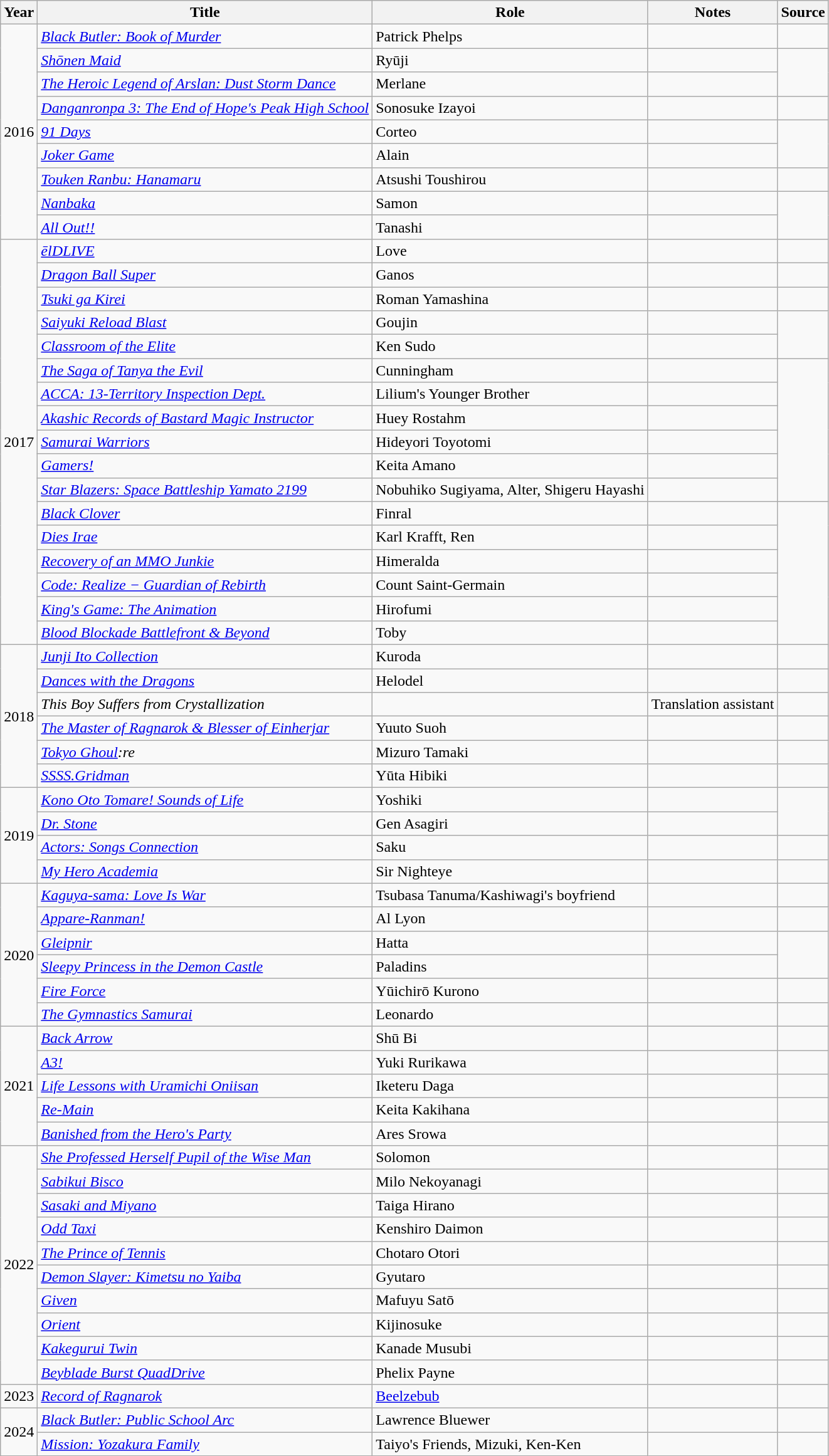<table class="wikitable sortable plainrowheaders">
<tr>
<th>Year</th>
<th>Title</th>
<th>Role</th>
<th class="unsortable">Notes</th>
<th class="unsortable">Source</th>
</tr>
<tr>
<td rowspan="9">2016</td>
<td><em><a href='#'>Black Butler: Book of Murder</a></em></td>
<td>Patrick Phelps</td>
<td></td>
<td></td>
</tr>
<tr>
<td><em><a href='#'>Shōnen Maid</a></em></td>
<td>Ryūji</td>
<td></td>
<td rowspan="2"></td>
</tr>
<tr>
<td><em><a href='#'>The Heroic Legend of Arslan: Dust Storm Dance</a></em></td>
<td>Merlane</td>
<td></td>
</tr>
<tr>
<td><em><a href='#'>Danganronpa 3: The End of Hope's Peak High School</a></em></td>
<td>Sonosuke Izayoi</td>
<td></td>
<td></td>
</tr>
<tr>
<td><em><a href='#'>91 Days</a></em></td>
<td>Corteo</td>
<td></td>
<td rowspan="2"></td>
</tr>
<tr>
<td><em><a href='#'>Joker Game</a></em></td>
<td>Alain</td>
<td></td>
</tr>
<tr>
<td><em><a href='#'>Touken Ranbu: Hanamaru</a></em></td>
<td>Atsushi Toushirou</td>
<td></td>
<td></td>
</tr>
<tr>
<td><em><a href='#'>Nanbaka</a></em></td>
<td>Samon</td>
<td></td>
<td rowspan="2"></td>
</tr>
<tr>
<td><em><a href='#'>All Out!!</a></em></td>
<td>Tanashi</td>
<td></td>
</tr>
<tr>
<td rowspan="17">2017</td>
<td><em><a href='#'>ēlDLIVE</a></em></td>
<td>Love</td>
<td></td>
<td></td>
</tr>
<tr>
<td><em><a href='#'>Dragon Ball Super</a></em></td>
<td>Ganos</td>
<td></td>
<td></td>
</tr>
<tr>
<td><em><a href='#'>Tsuki ga Kirei</a></em></td>
<td>Roman Yamashina</td>
<td></td>
<td></td>
</tr>
<tr>
<td><em><a href='#'>Saiyuki Reload Blast</a></em></td>
<td>Goujin</td>
<td></td>
<td rowspan="2"></td>
</tr>
<tr>
<td><em><a href='#'>Classroom of the Elite</a></em></td>
<td>Ken Sudo</td>
<td></td>
</tr>
<tr>
<td><em><a href='#'>The Saga of Tanya the Evil</a></em></td>
<td>Cunningham</td>
<td></td>
<td rowspan="6"></td>
</tr>
<tr>
<td><em><a href='#'>ACCA: 13-Territory Inspection Dept.</a></em></td>
<td>Lilium's Younger Brother</td>
<td></td>
</tr>
<tr>
<td><em><a href='#'>Akashic Records of Bastard Magic Instructor</a></em></td>
<td>Huey Rostahm</td>
<td></td>
</tr>
<tr>
<td><em><a href='#'>Samurai Warriors</a></em></td>
<td>Hideyori Toyotomi</td>
<td></td>
</tr>
<tr>
<td><em><a href='#'>Gamers!</a></em></td>
<td>Keita Amano</td>
<td></td>
</tr>
<tr>
<td><em><a href='#'>Star Blazers: Space Battleship Yamato 2199</a></em></td>
<td>Nobuhiko Sugiyama, Alter, Shigeru Hayashi</td>
<td></td>
</tr>
<tr>
<td><em><a href='#'>Black Clover</a></em></td>
<td>Finral</td>
<td></td>
<td rowspan="6"></td>
</tr>
<tr>
<td><em><a href='#'>Dies Irae</a></em></td>
<td>Karl Krafft, Ren</td>
<td></td>
</tr>
<tr>
<td><em><a href='#'>Recovery of an MMO Junkie</a></em></td>
<td>Himeralda</td>
<td></td>
</tr>
<tr>
<td><em><a href='#'>Code: Realize − Guardian of Rebirth</a></em></td>
<td>Count Saint-Germain</td>
<td></td>
</tr>
<tr>
<td><em><a href='#'>King's Game: The Animation</a></em></td>
<td>Hirofumi</td>
<td></td>
</tr>
<tr>
<td><em><a href='#'>Blood Blockade Battlefront & Beyond</a></em></td>
<td>Toby</td>
<td></td>
</tr>
<tr>
<td rowspan="6">2018</td>
<td><em><a href='#'>Junji Ito Collection</a></em></td>
<td>Kuroda</td>
<td></td>
<td></td>
</tr>
<tr>
<td><em><a href='#'>Dances with the Dragons</a></em></td>
<td>Helodel</td>
<td></td>
<td></td>
</tr>
<tr>
<td><em>This Boy Suffers from Crystallization</em></td>
<td></td>
<td>Translation assistant</td>
<td></td>
</tr>
<tr>
<td><em><a href='#'>The Master of Ragnarok & Blesser of Einherjar</a></em></td>
<td>Yuuto Suoh</td>
<td></td>
<td></td>
</tr>
<tr>
<td><em><a href='#'>Tokyo Ghoul</a>:re</em></td>
<td>Mizuro Tamaki</td>
<td></td>
<td></td>
</tr>
<tr>
<td><em><a href='#'>SSSS.Gridman</a></em></td>
<td>Yūta Hibiki</td>
<td></td>
<td></td>
</tr>
<tr>
<td rowspan="4">2019</td>
<td><em><a href='#'>Kono Oto Tomare! Sounds of Life</a></em></td>
<td>Yoshiki</td>
<td></td>
<td rowspan="2"></td>
</tr>
<tr>
<td><em><a href='#'>Dr. Stone</a></em></td>
<td>Gen Asagiri</td>
<td></td>
</tr>
<tr>
<td><em><a href='#'>Actors: Songs Connection</a></em></td>
<td>Saku</td>
<td></td>
<td></td>
</tr>
<tr>
<td><em><a href='#'>My Hero Academia</a></em></td>
<td>Sir Nighteye</td>
<td></td>
<td></td>
</tr>
<tr>
<td rowspan="6">2020</td>
<td><em><a href='#'>Kaguya-sama: Love Is War</a></em></td>
<td>Tsubasa Tanuma/Kashiwagi's boyfriend</td>
<td></td>
<td></td>
</tr>
<tr>
<td><em><a href='#'>Appare-Ranman!</a></em></td>
<td>Al Lyon</td>
<td></td>
<td></td>
</tr>
<tr>
<td><em><a href='#'>Gleipnir</a></em></td>
<td>Hatta</td>
<td></td>
<td rowspan="2"></td>
</tr>
<tr>
<td><em><a href='#'>Sleepy Princess in the Demon Castle</a></em></td>
<td>Paladins</td>
<td></td>
</tr>
<tr>
<td><em><a href='#'>Fire Force</a></em></td>
<td>Yūichirō Kurono</td>
<td></td>
<td></td>
</tr>
<tr>
<td><em><a href='#'>The Gymnastics Samurai</a></em></td>
<td>Leonardo</td>
<td></td>
<td></td>
</tr>
<tr>
<td rowspan="5">2021</td>
<td><em><a href='#'>Back Arrow</a></em></td>
<td>Shū Bi</td>
<td></td>
<td></td>
</tr>
<tr>
<td><em><a href='#'>A3!</a></em></td>
<td>Yuki Rurikawa</td>
<td></td>
<td></td>
</tr>
<tr>
<td><em><a href='#'>Life Lessons with Uramichi Oniisan</a></em></td>
<td>Iketeru Daga</td>
<td></td>
<td></td>
</tr>
<tr>
<td><em><a href='#'>Re-Main</a></em></td>
<td>Keita Kakihana</td>
<td></td>
<td></td>
</tr>
<tr>
<td><em><a href='#'>Banished from the Hero's Party</a></em></td>
<td>Ares Srowa</td>
<td></td>
<td></td>
</tr>
<tr>
<td rowspan="10">2022</td>
<td><em><a href='#'>She Professed Herself Pupil of the Wise Man</a></em></td>
<td>Solomon</td>
<td></td>
<td></td>
</tr>
<tr>
<td><em><a href='#'>Sabikui Bisco</a></em></td>
<td>Milo Nekoyanagi</td>
<td></td>
<td></td>
</tr>
<tr>
<td><em><a href='#'>Sasaki and Miyano</a></em></td>
<td>Taiga Hirano</td>
<td></td>
<td></td>
</tr>
<tr>
<td><em><a href='#'>Odd Taxi</a></em></td>
<td>Kenshiro Daimon</td>
<td></td>
<td></td>
</tr>
<tr>
<td><em><a href='#'>The Prince of Tennis</a></em></td>
<td>Chotaro Otori</td>
<td></td>
<td></td>
</tr>
<tr>
<td><em><a href='#'>Demon Slayer: Kimetsu no Yaiba</a></em></td>
<td>Gyutaro</td>
<td></td>
<td></td>
</tr>
<tr>
<td><em><a href='#'>Given</a></em></td>
<td>Mafuyu Satō</td>
<td></td>
<td></td>
</tr>
<tr>
<td><em><a href='#'>Orient</a></em></td>
<td>Kijinosuke</td>
<td></td>
<td></td>
</tr>
<tr>
<td><em><a href='#'>Kakegurui Twin</a></em></td>
<td>Kanade Musubi</td>
<td></td>
<td></td>
</tr>
<tr>
<td><em><a href='#'>Beyblade Burst QuadDrive</a></em></td>
<td>Phelix Payne</td>
<td></td>
<td></td>
</tr>
<tr>
<td>2023</td>
<td><em><a href='#'>Record of Ragnarok</a></em></td>
<td><a href='#'>Beelzebub</a></td>
<td></td>
<td></td>
</tr>
<tr>
<td rowspan="2">2024</td>
<td><em><a href='#'>Black Butler: Public School Arc</a></em></td>
<td>Lawrence Bluewer</td>
<td></td>
<td></td>
</tr>
<tr>
<td><em><a href='#'>Mission: Yozakura Family</a></em></td>
<td>Taiyo's Friends, Mizuki, Ken-Ken</td>
<td></td>
<td></td>
</tr>
</table>
